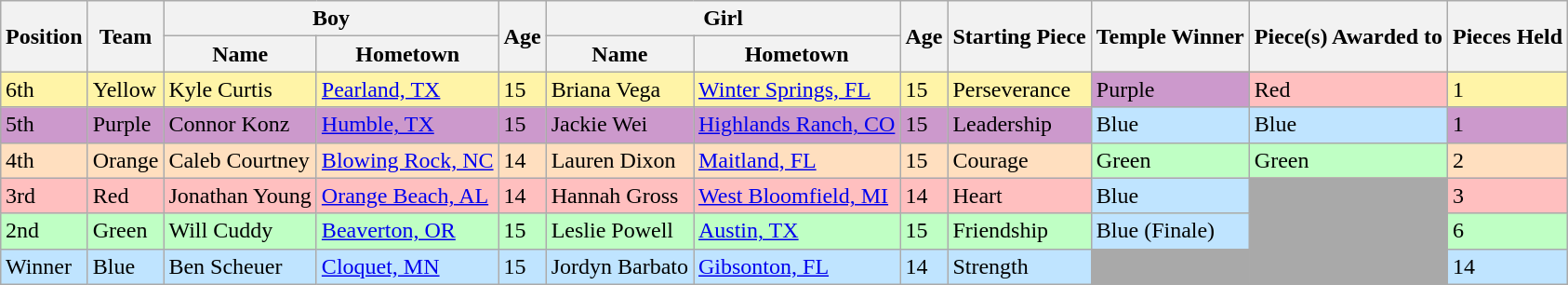<table class="wikitable" style="margin:1em auto;">
<tr>
<th rowspan="2">Position</th>
<th rowspan="2">Team</th>
<th colspan="2">Boy</th>
<th rowspan="2">Age</th>
<th colspan="2">Girl</th>
<th rowspan="2">Age</th>
<th rowspan="2">Starting Piece</th>
<th rowspan="2">Temple Winner</th>
<th rowspan="2">Piece(s) Awarded to</th>
<th rowspan="2">Pieces Held</th>
</tr>
<tr>
<th>Name</th>
<th>Hometown</th>
<th>Name</th>
<th>Hometown</th>
</tr>
<tr style="background:#FFF4A7">
<td>6th</td>
<td>Yellow</td>
<td>Kyle Curtis</td>
<td><a href='#'>Pearland, TX</a></td>
<td>15</td>
<td>Briana Vega</td>
<td><a href='#'>Winter Springs, FL</a></td>
<td>15</td>
<td>Perseverance</td>
<td style="background:#c9c;">Purple</td>
<td style="background:#FFBFBF">Red</td>
<td style="background:#FFF4A7">1</td>
</tr>
<tr style="background:#c9c;">
<td>5th</td>
<td>Purple</td>
<td>Connor Konz</td>
<td><a href='#'>Humble, TX</a></td>
<td>15</td>
<td>Jackie Wei</td>
<td><a href='#'>Highlands Ranch, CO</a></td>
<td>15</td>
<td>Leadership</td>
<td style="background:#bfe4ff;">Blue</td>
<td style="background:#bfe4ff;">Blue</td>
<td style="background:#c9c">1</td>
</tr>
<tr style="background:#FFDFBF">
<td>4th</td>
<td>Orange</td>
<td>Caleb Courtney</td>
<td><a href='#'>Blowing Rock, NC</a></td>
<td>14</td>
<td>Lauren Dixon</td>
<td><a href='#'>Maitland, FL</a></td>
<td>15</td>
<td>Courage</td>
<td style="background:#bfffc4;">Green</td>
<td style="background:#bfffc4;">Green</td>
<td style="background:#FFDFBF">2</td>
</tr>
<tr style="background:#FFBFBF">
<td>3rd</td>
<td>Red</td>
<td>Jonathan Young</td>
<td><a href='#'>Orange Beach, AL</a></td>
<td>14</td>
<td>Hannah Gross</td>
<td><a href='#'>West Bloomfield, MI</a></td>
<td>14</td>
<td>Heart</td>
<td style="background:#bfe4ff;">Blue</td>
<td bgcolor="darkgray" rowspan=3></td>
<td style="background:#FFBFBF">3</td>
</tr>
<tr style="background:#BFFFC4">
<td>2nd</td>
<td>Green</td>
<td>Will Cuddy</td>
<td><a href='#'>Beaverton, OR</a></td>
<td>15</td>
<td>Leslie Powell</td>
<td><a href='#'>Austin, TX</a></td>
<td>15</td>
<td>Friendship</td>
<td style="background:#bfe4ff;">Blue (Finale)</td>
<td style="background:#BFFFC4">6</td>
</tr>
<tr style="background:#BFE4FF">
<td>Winner</td>
<td>Blue</td>
<td>Ben Scheuer</td>
<td><a href='#'>Cloquet, MN</a></td>
<td>15</td>
<td>Jordyn Barbato</td>
<td><a href='#'>Gibsonton, FL</a></td>
<td>14</td>
<td>Strength</td>
<td bgcolor="darkgray" rowspan=3></td>
<td style="background:#BFE4FF">14</td>
</tr>
</table>
